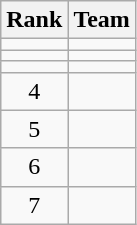<table class="wikitable">
<tr>
<th>Rank</th>
<th>Team</th>
</tr>
<tr>
<td align=center></td>
<td></td>
</tr>
<tr>
<td align=center></td>
<td></td>
</tr>
<tr>
<td align=center></td>
<td></td>
</tr>
<tr>
<td align=center>4</td>
<td></td>
</tr>
<tr>
<td align=center>5</td>
<td></td>
</tr>
<tr>
<td align=center>6</td>
<td></td>
</tr>
<tr>
<td align=center>7</td>
<td></td>
</tr>
</table>
